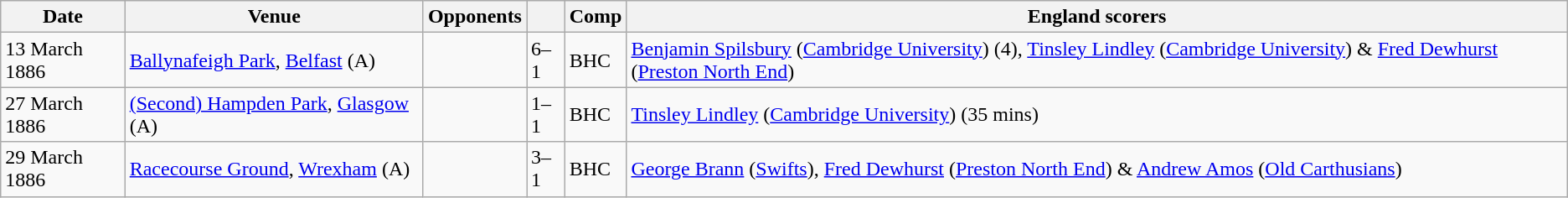<table class="wikitable">
<tr>
<th>Date</th>
<th>Venue</th>
<th>Opponents</th>
<th></th>
<th>Comp</th>
<th>England scorers</th>
</tr>
<tr>
<td>13 March 1886</td>
<td><a href='#'>Ballynafeigh Park</a>, <a href='#'>Belfast</a> (A)</td>
<td></td>
<td>6–1</td>
<td>BHC</td>
<td><a href='#'>Benjamin Spilsbury</a> (<a href='#'>Cambridge University</a>) (4), <a href='#'>Tinsley Lindley</a> (<a href='#'>Cambridge University</a>) & <a href='#'>Fred Dewhurst</a> (<a href='#'>Preston North End</a>)</td>
</tr>
<tr>
<td>27 March 1886</td>
<td><a href='#'>(Second) Hampden Park</a>, <a href='#'>Glasgow</a> (A)</td>
<td></td>
<td>1–1</td>
<td>BHC</td>
<td><a href='#'>Tinsley Lindley</a> (<a href='#'>Cambridge University</a>) (35 mins)</td>
</tr>
<tr>
<td>29 March 1886</td>
<td><a href='#'>Racecourse Ground</a>, <a href='#'>Wrexham</a> (A)</td>
<td></td>
<td>3–1</td>
<td>BHC</td>
<td><a href='#'>George Brann</a> (<a href='#'>Swifts</a>), <a href='#'>Fred Dewhurst</a> (<a href='#'>Preston North End</a>) & <a href='#'>Andrew Amos</a> (<a href='#'>Old Carthusians</a>)</td>
</tr>
</table>
